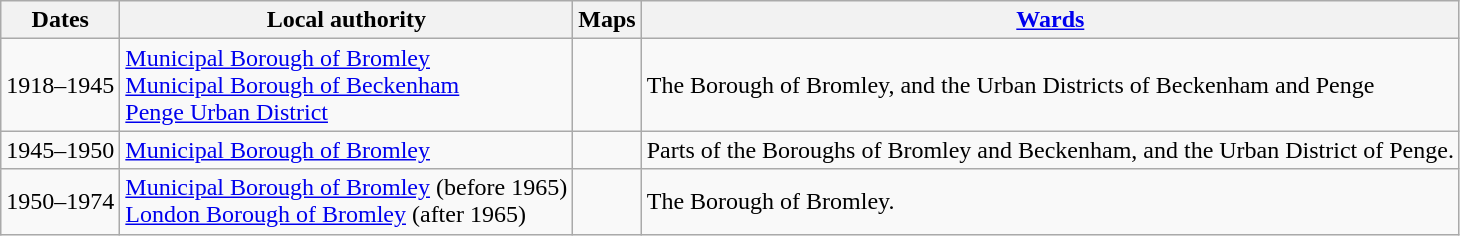<table class=wikitable>
<tr>
<th>Dates</th>
<th>Local authority</th>
<th>Maps</th>
<th><a href='#'>Wards</a></th>
</tr>
<tr>
<td>1918–1945</td>
<td><a href='#'>Municipal Borough of Bromley</a><br><a href='#'>Municipal Borough of Beckenham</a><br><a href='#'>Penge Urban District</a></td>
<td></td>
<td>The Borough of Bromley, and the Urban Districts of Beckenham and Penge</td>
</tr>
<tr>
<td>1945–1950</td>
<td><a href='#'>Municipal Borough of Bromley</a></td>
<td></td>
<td>Parts of the Boroughs of Bromley and Beckenham, and the Urban District of Penge.</td>
</tr>
<tr>
<td>1950–1974</td>
<td><a href='#'>Municipal Borough of Bromley</a> (before 1965)<br><a href='#'>London Borough of Bromley</a> (after 1965)</td>
<td></td>
<td>The Borough of Bromley.</td>
</tr>
</table>
